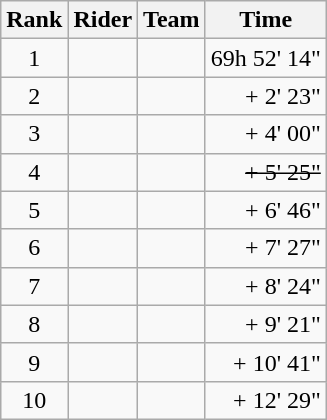<table class="wikitable">
<tr>
<th>Rank</th>
<th>Rider</th>
<th>Team</th>
<th>Time</th>
</tr>
<tr>
<td style="text-align:center;">1</td>
<td>  </td>
<td></td>
<td style="text-align:right;">69h 52' 14"</td>
</tr>
<tr>
<td style="text-align:center;">2</td>
<td> </td>
<td></td>
<td style="text-align:right;">+ 2' 23"</td>
</tr>
<tr>
<td style="text-align:center;">3</td>
<td></td>
<td></td>
<td style="text-align:right;">+ 4' 00"</td>
</tr>
<tr>
<td style="text-align:center;">4</td>
<td><s></s></td>
<td><s></s></td>
<td style="text-align:right;"><s>+ 5' 25"</s></td>
</tr>
<tr>
<td style="text-align:center;">5</td>
<td></td>
<td></td>
<td style="text-align:right;">+ 6' 46"</td>
</tr>
<tr>
<td style="text-align:center;">6</td>
<td></td>
<td></td>
<td style="text-align:right;">+ 7' 27"</td>
</tr>
<tr>
<td style="text-align:center;">7</td>
<td></td>
<td></td>
<td style="text-align:right;">+ 8' 24"</td>
</tr>
<tr>
<td style="text-align:center;">8</td>
<td></td>
<td></td>
<td style="text-align:right;">+ 9' 21"</td>
</tr>
<tr>
<td style="text-align:center;">9</td>
<td></td>
<td></td>
<td style="text-align:right;">+ 10' 41"</td>
</tr>
<tr>
<td style="text-align:center;">10</td>
<td></td>
<td></td>
<td style="text-align:right;">+ 12' 29"</td>
</tr>
</table>
